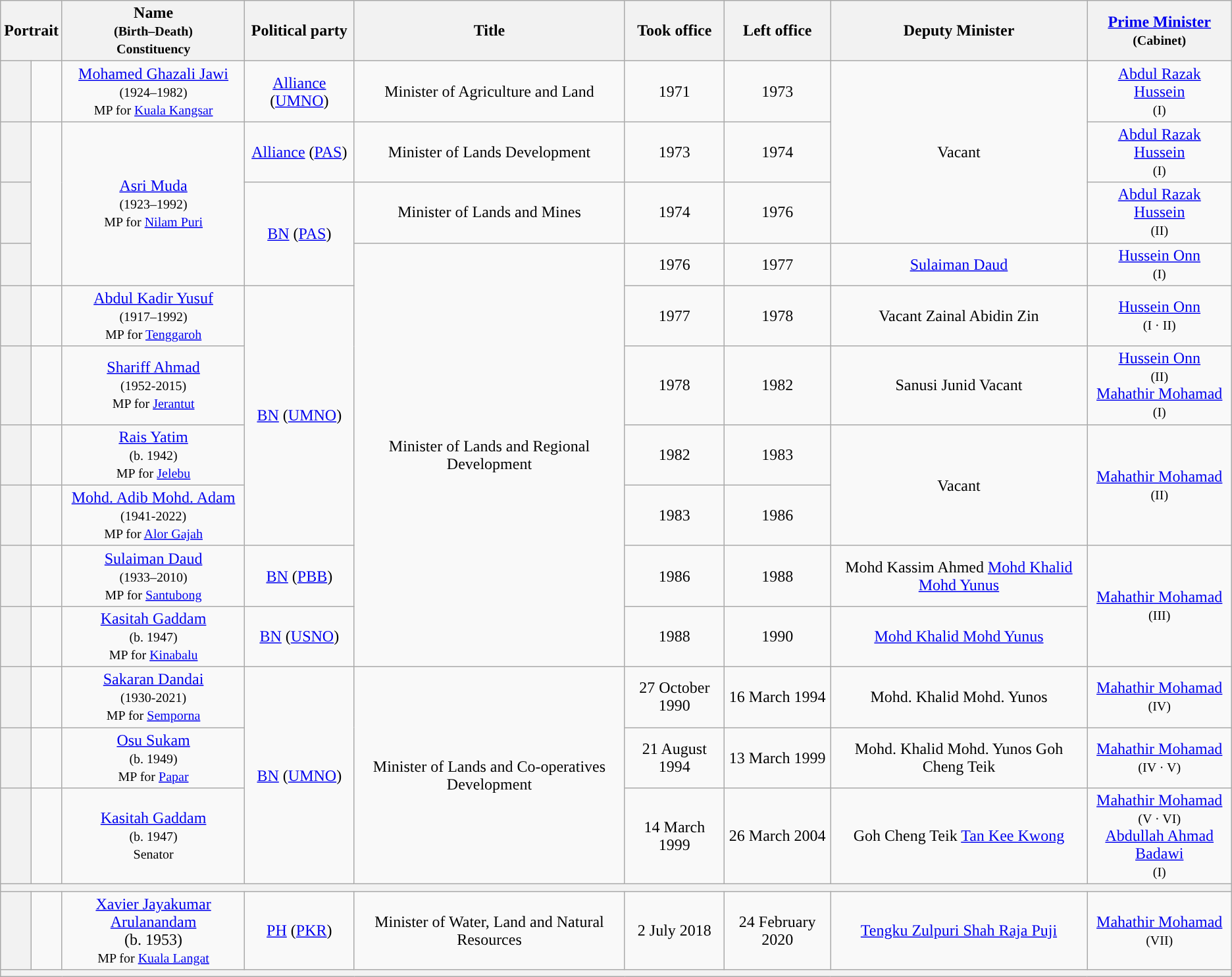<table class="wikitable" style="text-align:center;">
<tr>
<th colspan=2>Portrait</th>
<th>Name<br><small>(Birth–Death)<br>Constituency</small></th>
<th>Political party</th>
<th>Title</th>
<th>Took office</th>
<th>Left office</th>
<th>Deputy Minister</th>
<th><a href='#'>Prime Minister</a><br><small>(Cabinet)</small></th>
</tr>
<tr>
<th style="background:"></th>
<td></td>
<td><a href='#'>Mohamed Ghazali Jawi</a><br><small>(1924–1982)<br>MP for <a href='#'>Kuala Kangsar</a></small></td>
<td><a href='#'>Alliance</a> (<a href='#'>UMNO</a>)</td>
<td>Minister of Agriculture and Land</td>
<td>1971</td>
<td>1973</td>
<td rowspan="3">Vacant</td>
<td><a href='#'>Abdul Razak Hussein</a><br><small>(I)</small></td>
</tr>
<tr>
<th style="background:"></th>
<td rowspan=3></td>
<td rowspan=3><a href='#'>Asri Muda</a><br><small>(1923–1992)<br>MP for <a href='#'>Nilam Puri</a></small></td>
<td><a href='#'>Alliance</a> (<a href='#'>PAS</a>)</td>
<td>Minister of Lands Development</td>
<td>1973</td>
<td>1974</td>
<td><a href='#'>Abdul Razak Hussein</a><br><small>(I)</small></td>
</tr>
<tr>
<th style="background:"></th>
<td rowspan=2><a href='#'>BN</a> (<a href='#'>PAS</a>)</td>
<td>Minister of Lands and Mines</td>
<td>1974</td>
<td>1976</td>
<td><a href='#'>Abdul Razak Hussein</a><br><small>(II)</small></td>
</tr>
<tr>
<th style="background:"></th>
<td rowspan=7>Minister of Lands and Regional Development</td>
<td>1976</td>
<td>1977</td>
<td><a href='#'>Sulaiman Daud</a></td>
<td><a href='#'>Hussein Onn</a><br><small>(I)</small></td>
</tr>
<tr>
<th style="background:"></th>
<td></td>
<td><a href='#'>Abdul Kadir Yusuf</a><br><small>(1917–1992)<br>MP for <a href='#'>Tenggaroh</a></small></td>
<td rowspan=4><a href='#'>BN</a> (<a href='#'>UMNO</a>)</td>
<td>1977</td>
<td>1978</td>
<td>Vacant Zainal Abidin Zin </td>
<td><a href='#'>Hussein Onn</a><br><small>(I · II)</small></td>
</tr>
<tr>
<th style="background:"></th>
<td></td>
<td><a href='#'>Shariff Ahmad</a><br><small>(1952-2015)<br>MP for <a href='#'>Jerantut</a></small></td>
<td>1978</td>
<td>1982</td>
<td>Sanusi Junid  Vacant </td>
<td><a href='#'>Hussein Onn</a><br><small>(II)</small><br><a href='#'>Mahathir Mohamad</a><br><small>(I)</small></td>
</tr>
<tr>
<th style="background:"></th>
<td></td>
<td><a href='#'>Rais Yatim</a><br><small>(b. 1942)<br>MP for <a href='#'>Jelebu</a></small></td>
<td>1982</td>
<td>1983</td>
<td rowspan="2">Vacant</td>
<td rowspan="2"><a href='#'>Mahathir Mohamad</a><br><small>(II)</small></td>
</tr>
<tr>
<th style="background:"></th>
<td></td>
<td><a href='#'>Mohd. Adib Mohd. Adam</a><br><small>(1941-2022)<br>MP for <a href='#'>Alor Gajah</a></small></td>
<td>1983</td>
<td>1986</td>
</tr>
<tr>
<th style="background:"></th>
<td></td>
<td><a href='#'>Sulaiman Daud</a><br><small>(1933–2010)<br>MP for <a href='#'>Santubong</a></small></td>
<td><a href='#'>BN</a> (<a href='#'>PBB</a>)</td>
<td>1986</td>
<td>1988</td>
<td>Mohd Kassim Ahmed <a href='#'>Mohd Khalid Mohd Yunus</a> </td>
<td rowspan="2"><a href='#'>Mahathir Mohamad</a><br><small>(III)</small></td>
</tr>
<tr>
<th style="background:"></th>
<td></td>
<td><a href='#'>Kasitah Gaddam</a><br><small>(b. 1947)<br>MP for <a href='#'>Kinabalu</a></small></td>
<td><a href='#'>BN</a> (<a href='#'>USNO</a>)</td>
<td>1988</td>
<td>1990</td>
<td><a href='#'>Mohd Khalid Mohd Yunus</a></td>
</tr>
<tr>
<th style="background:"></th>
<td></td>
<td><a href='#'>Sakaran Dandai</a><br><small>(1930-2021)<br>MP for <a href='#'>Semporna</a></small></td>
<td rowspan=3><a href='#'>BN</a> (<a href='#'>UMNO</a>)</td>
<td rowspan=3>Minister of Lands and Co-operatives Development</td>
<td>27 October 1990</td>
<td>16 March 1994</td>
<td>Mohd. Khalid Mohd. Yunos</td>
<td><a href='#'>Mahathir Mohamad</a><br><small>(IV)</small></td>
</tr>
<tr>
<th style="background:"></th>
<td></td>
<td><a href='#'>Osu Sukam</a><br><small>(b. 1949)<br>MP for <a href='#'>Papar</a></small></td>
<td>21 August 1994</td>
<td>13 March 1999</td>
<td>Mohd. Khalid Mohd. Yunos Goh Cheng Teik </td>
<td><a href='#'>Mahathir Mohamad</a><br><small>(IV · V)</small></td>
</tr>
<tr>
<th style="background:"></th>
<td></td>
<td><a href='#'>Kasitah Gaddam</a><br><small>(b. 1947)<br>Senator</small></td>
<td>14 March 1999</td>
<td>26 March 2004</td>
<td>Goh Cheng Teik  <a href='#'>Tan Kee Kwong</a> </td>
<td><a href='#'>Mahathir Mohamad</a><br><small>(V · VI)</small><br><a href='#'>Abdullah Ahmad Badawi</a><br><small>(I)</small></td>
</tr>
<tr>
<th colspan="9" bgcolor="cccccc"></th>
</tr>
<tr>
<th style="background:"></th>
<td></td>
<td><a href='#'>Xavier Jayakumar Arulanandam</a><br>(b. 1953)<small> <br>MP for <a href='#'>Kuala Langat</a></small></td>
<td><a href='#'>PH</a> (<a href='#'>PKR</a>)</td>
<td>Minister of Water, Land and Natural Resources</td>
<td>2 July 2018</td>
<td>24 February 2020</td>
<td><a href='#'>Tengku Zulpuri Shah Raja Puji</a></td>
<td><a href='#'>Mahathir Mohamad</a><br><small>(VII)</small></td>
</tr>
<tr>
<th colspan="9" bgcolor="cccccc"></th>
</tr>
</table>
